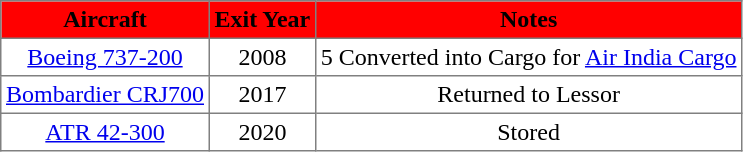<table class="toccolours" border="1" cellpadding="3" style="border-collapse:collapse;text-align:center">
<tr bgcolor="#FF0000">
<th><span>Aircraft</span></th>
<th><span>Exit Year</span></th>
<th><span>Notes</span></th>
</tr>
<tr>
<td><a href='#'>Boeing 737-200</a></td>
<td>2008</td>
<td>5 Converted into Cargo for <a href='#'>Air India Cargo</a></td>
</tr>
<tr>
<td><a href='#'>Bombardier CRJ700</a></td>
<td>2017</td>
<td>Returned to Lessor</td>
</tr>
<tr>
<td><a href='#'>ATR 42-300</a></td>
<td>2020</td>
<td>Stored</td>
</tr>
</table>
